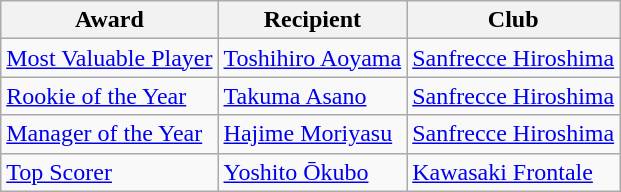<table class="wikitable">
<tr>
<th>Award</th>
<th>Recipient</th>
<th>Club</th>
</tr>
<tr>
<td><a href='#'>Most Valuable Player</a></td>
<td> <a href='#'>Toshihiro Aoyama</a></td>
<td><a href='#'>Sanfrecce Hiroshima</a></td>
</tr>
<tr>
<td><a href='#'>Rookie of the Year</a></td>
<td> <a href='#'>Takuma Asano</a></td>
<td><a href='#'>Sanfrecce Hiroshima</a></td>
</tr>
<tr>
<td><a href='#'>Manager of the Year</a></td>
<td> <a href='#'>Hajime Moriyasu</a></td>
<td><a href='#'>Sanfrecce Hiroshima</a></td>
</tr>
<tr>
<td><a href='#'>Top Scorer</a></td>
<td> <a href='#'>Yoshito Ōkubo</a></td>
<td><a href='#'>Kawasaki Frontale</a></td>
</tr>
</table>
